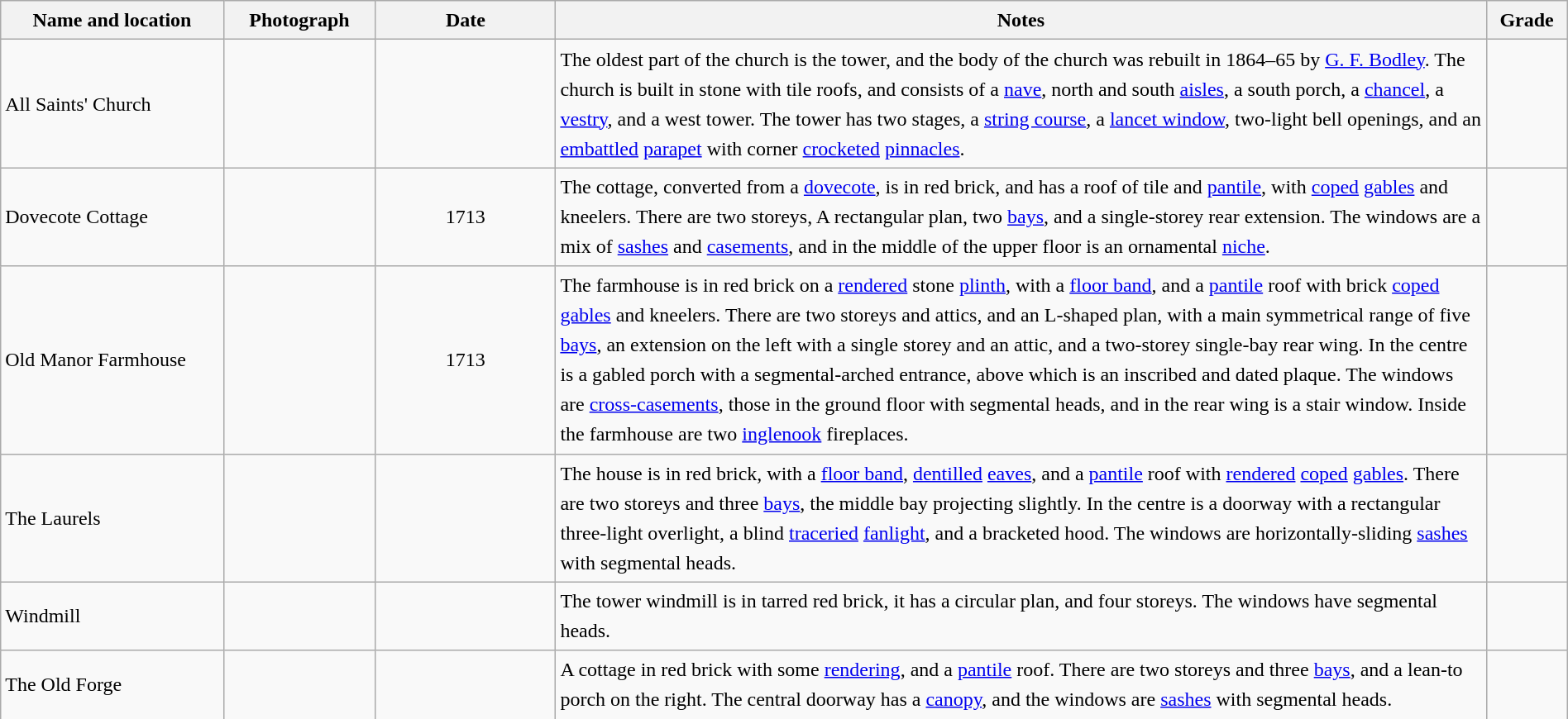<table class="wikitable sortable plainrowheaders" style="width:100%; border:0px; text-align:left; line-height:150%">
<tr>
<th scope="col"  style="width:150px">Name and location</th>
<th scope="col"  style="width:100px" class="unsortable">Photograph</th>
<th scope="col"  style="width:120px">Date</th>
<th scope="col"  style="width:650px" class="unsortable">Notes</th>
<th scope="col"  style="width:50px">Grade</th>
</tr>
<tr>
<td>All Saints' Church<br><small></small></td>
<td></td>
<td align="center"></td>
<td>The oldest part of the church is the tower, and the body of the church was rebuilt in 1864–65 by <a href='#'>G. F. Bodley</a>.  The church is built in stone with tile roofs, and consists of a <a href='#'>nave</a>, north and south <a href='#'>aisles</a>, a south porch, a <a href='#'>chancel</a>, a <a href='#'>vestry</a>, and a west tower.  The tower has two stages, a <a href='#'>string course</a>, a <a href='#'>lancet window</a>, two-light bell openings, and an <a href='#'>embattled</a> <a href='#'>parapet</a> with corner <a href='#'>crocketed</a> <a href='#'>pinnacles</a>.</td>
<td align="center" ></td>
</tr>
<tr>
<td>Dovecote Cottage<br><small></small></td>
<td></td>
<td align="center">1713</td>
<td>The cottage, converted from a <a href='#'>dovecote</a>, is in red brick, and has a roof of tile and <a href='#'>pantile</a>, with <a href='#'>coped</a> <a href='#'>gables</a> and kneelers.  There are two storeys, A rectangular plan, two <a href='#'>bays</a>, and a single-storey rear extension.  The windows are a mix of <a href='#'>sashes</a> and <a href='#'>casements</a>, and in the middle of the upper floor is an ornamental <a href='#'>niche</a>.</td>
<td align="center" ></td>
</tr>
<tr>
<td>Old Manor Farmhouse<br><small></small></td>
<td></td>
<td align="center">1713</td>
<td>The farmhouse is in red brick on a <a href='#'>rendered</a> stone <a href='#'>plinth</a>, with a <a href='#'>floor band</a>, and a <a href='#'>pantile</a> roof with brick <a href='#'>coped</a> <a href='#'>gables</a> and kneelers.  There are two storeys and attics, and an L-shaped plan, with a main symmetrical range of five <a href='#'>bays</a>, an extension on the left with a single storey and an attic, and a two-storey single-bay rear wing.  In the centre is a gabled porch with a segmental-arched entrance, above which is an inscribed and dated plaque.  The windows are <a href='#'>cross-casements</a>, those in the ground floor with segmental heads, and in the rear wing is a stair window.  Inside the farmhouse are two <a href='#'>inglenook</a> fireplaces.</td>
<td align="center" ></td>
</tr>
<tr>
<td>The Laurels<br><small></small></td>
<td></td>
<td align="center"></td>
<td>The house is in red brick, with a <a href='#'>floor band</a>, <a href='#'>dentilled</a> <a href='#'>eaves</a>, and a <a href='#'>pantile</a> roof with <a href='#'>rendered</a> <a href='#'>coped</a> <a href='#'>gables</a>.  There are two storeys and three <a href='#'>bays</a>, the middle bay projecting slightly.  In the centre is a doorway with a rectangular three-light overlight, a blind <a href='#'>traceried</a> <a href='#'>fanlight</a>, and a bracketed hood.  The windows are horizontally-sliding <a href='#'>sashes</a> with segmental heads.</td>
<td align="center" ></td>
</tr>
<tr>
<td>Windmill<br><small></small></td>
<td></td>
<td align="center"></td>
<td>The tower windmill is in tarred red brick, it has a circular plan, and four storeys.  The windows have segmental heads.</td>
<td align="center" ></td>
</tr>
<tr>
<td>The Old Forge<br><small></small></td>
<td></td>
<td align="center"></td>
<td>A cottage in red brick with some <a href='#'>rendering</a>, and a <a href='#'>pantile</a> roof.  There are two storeys and three <a href='#'>bays</a>, and a lean-to porch on the right.  The central doorway has a <a href='#'>canopy</a>, and the windows are <a href='#'>sashes</a> with segmental heads.</td>
<td align="center" ></td>
</tr>
<tr>
</tr>
</table>
